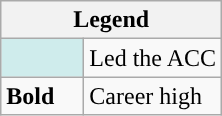<table class="wikitable">
<tr>
<th colspan="2">Legend</th>
</tr>
<tr>
<td style="background:#cfecec; width:3em;"></td>
<td>Led the ACC</td>
</tr>
<tr>
<td><strong>Bold</strong></td>
<td>Career high</td>
</tr>
</table>
